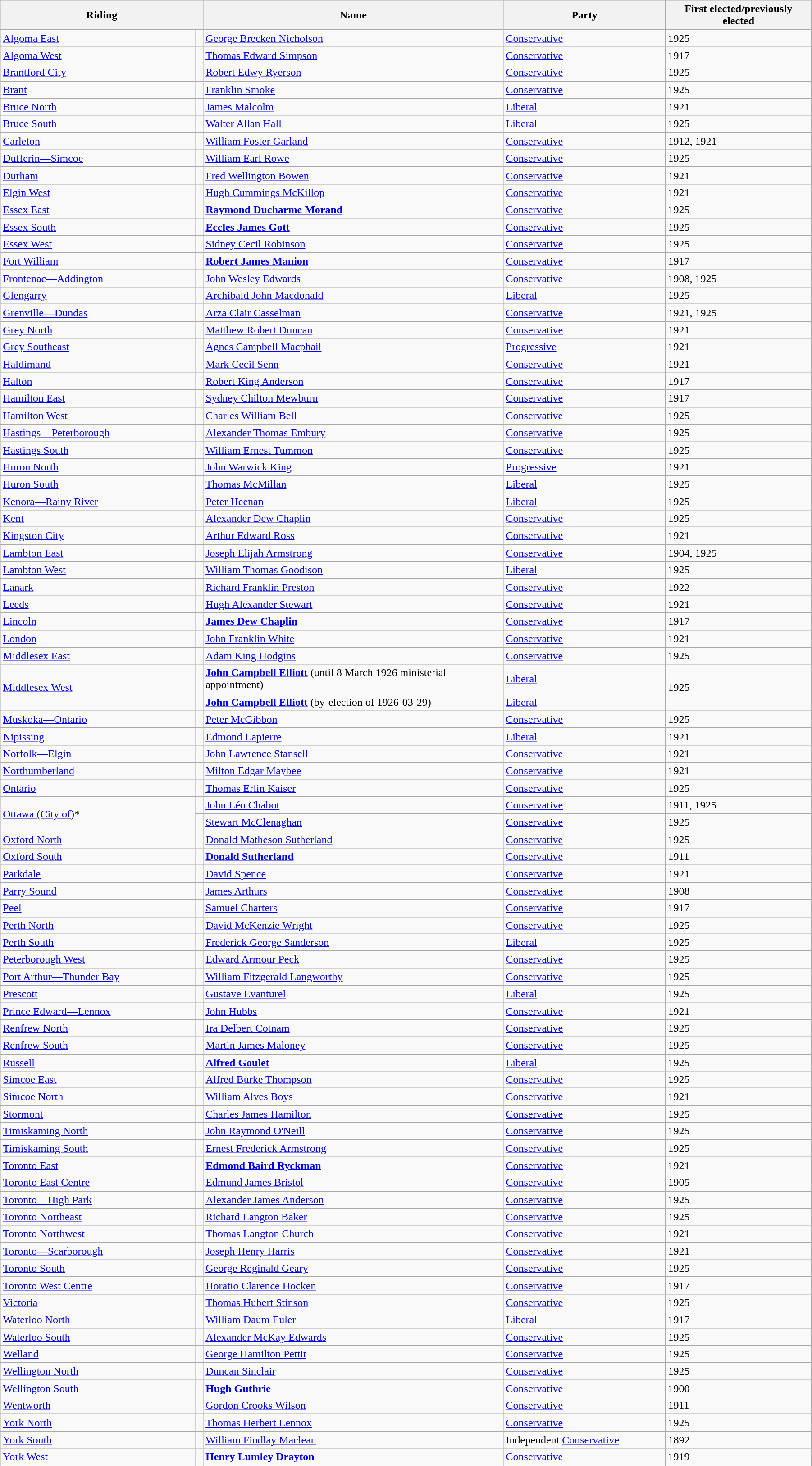<table class="wikitable" width=95%>
<tr>
<th colspan=2 width=25%>Riding</th>
<th>Name</th>
<th width=20%>Party</th>
<th>First elected/previously elected</th>
</tr>
<tr>
<td width=24%><a href='#'>Algoma East</a></td>
<td></td>
<td><a href='#'>George Brecken Nicholson</a></td>
<td><a href='#'>Conservative</a></td>
<td>1925</td>
</tr>
<tr>
<td><a href='#'>Algoma West</a></td>
<td></td>
<td><a href='#'>Thomas Edward Simpson</a></td>
<td><a href='#'>Conservative</a></td>
<td>1917</td>
</tr>
<tr>
<td><a href='#'>Brantford City</a></td>
<td></td>
<td><a href='#'>Robert Edwy Ryerson</a></td>
<td><a href='#'>Conservative</a></td>
<td>1925</td>
</tr>
<tr>
<td><a href='#'>Brant</a></td>
<td></td>
<td><a href='#'>Franklin Smoke</a></td>
<td><a href='#'>Conservative</a></td>
<td>1925</td>
</tr>
<tr>
<td><a href='#'>Bruce North</a></td>
<td></td>
<td><a href='#'>James Malcolm</a></td>
<td><a href='#'>Liberal</a></td>
<td>1921</td>
</tr>
<tr>
<td><a href='#'>Bruce South</a></td>
<td></td>
<td><a href='#'>Walter Allan Hall</a></td>
<td><a href='#'>Liberal</a></td>
<td>1925</td>
</tr>
<tr>
<td><a href='#'>Carleton</a></td>
<td></td>
<td><a href='#'>William Foster Garland</a></td>
<td><a href='#'>Conservative</a></td>
<td>1912, 1921</td>
</tr>
<tr>
<td><a href='#'>Dufferin—Simcoe</a></td>
<td></td>
<td><a href='#'>William Earl Rowe</a></td>
<td><a href='#'>Conservative</a></td>
<td>1925</td>
</tr>
<tr>
<td><a href='#'>Durham</a></td>
<td></td>
<td><a href='#'>Fred Wellington Bowen</a></td>
<td><a href='#'>Conservative</a></td>
<td>1921</td>
</tr>
<tr>
<td><a href='#'>Elgin West</a></td>
<td></td>
<td><a href='#'>Hugh Cummings McKillop</a></td>
<td><a href='#'>Conservative</a></td>
<td>1921</td>
</tr>
<tr>
<td><a href='#'>Essex East</a></td>
<td></td>
<td><strong><a href='#'>Raymond Ducharme Morand</a></strong></td>
<td><a href='#'>Conservative</a></td>
<td>1925</td>
</tr>
<tr>
<td><a href='#'>Essex South</a></td>
<td></td>
<td><strong><a href='#'>Eccles James Gott</a></strong></td>
<td><a href='#'>Conservative</a></td>
<td>1925</td>
</tr>
<tr>
<td><a href='#'>Essex West</a></td>
<td></td>
<td><a href='#'>Sidney Cecil Robinson</a></td>
<td><a href='#'>Conservative</a></td>
<td>1925</td>
</tr>
<tr>
<td><a href='#'>Fort William</a></td>
<td></td>
<td><strong><a href='#'>Robert James Manion</a></strong></td>
<td><a href='#'>Conservative</a></td>
<td>1917</td>
</tr>
<tr>
<td><a href='#'>Frontenac—Addington</a></td>
<td></td>
<td><a href='#'>John Wesley Edwards</a></td>
<td><a href='#'>Conservative</a></td>
<td>1908, 1925</td>
</tr>
<tr>
<td><a href='#'>Glengarry</a></td>
<td></td>
<td><a href='#'>Archibald John Macdonald</a></td>
<td><a href='#'>Liberal</a></td>
<td>1925</td>
</tr>
<tr>
<td><a href='#'>Grenville—Dundas</a></td>
<td></td>
<td><a href='#'>Arza Clair Casselman</a></td>
<td><a href='#'>Conservative</a></td>
<td>1921, 1925</td>
</tr>
<tr>
<td><a href='#'>Grey North</a></td>
<td></td>
<td><a href='#'>Matthew Robert Duncan</a></td>
<td><a href='#'>Conservative</a></td>
<td>1921</td>
</tr>
<tr>
<td><a href='#'>Grey Southeast</a></td>
<td></td>
<td><a href='#'>Agnes Campbell Macphail</a></td>
<td><a href='#'>Progressive</a></td>
<td>1921</td>
</tr>
<tr>
<td><a href='#'>Haldimand</a></td>
<td></td>
<td><a href='#'>Mark Cecil Senn</a></td>
<td><a href='#'>Conservative</a></td>
<td>1921</td>
</tr>
<tr>
<td><a href='#'>Halton</a></td>
<td></td>
<td><a href='#'>Robert King Anderson</a></td>
<td><a href='#'>Conservative</a></td>
<td>1917</td>
</tr>
<tr>
<td><a href='#'>Hamilton East</a></td>
<td></td>
<td><a href='#'>Sydney Chilton Mewburn</a></td>
<td><a href='#'>Conservative</a></td>
<td>1917</td>
</tr>
<tr>
<td><a href='#'>Hamilton West</a></td>
<td></td>
<td><a href='#'>Charles William Bell</a></td>
<td><a href='#'>Conservative</a></td>
<td>1925</td>
</tr>
<tr>
<td><a href='#'>Hastings—Peterborough</a></td>
<td></td>
<td><a href='#'>Alexander Thomas Embury</a></td>
<td><a href='#'>Conservative</a></td>
<td>1925</td>
</tr>
<tr>
<td><a href='#'>Hastings South</a></td>
<td></td>
<td><a href='#'>William Ernest Tummon</a></td>
<td><a href='#'>Conservative</a></td>
<td>1925</td>
</tr>
<tr>
<td><a href='#'>Huron North</a></td>
<td></td>
<td><a href='#'>John Warwick King</a></td>
<td><a href='#'>Progressive</a></td>
<td>1921</td>
</tr>
<tr>
<td><a href='#'>Huron South</a></td>
<td></td>
<td><a href='#'>Thomas McMillan</a></td>
<td><a href='#'>Liberal</a></td>
<td>1925</td>
</tr>
<tr>
<td><a href='#'>Kenora—Rainy River</a></td>
<td></td>
<td><a href='#'>Peter Heenan</a></td>
<td><a href='#'>Liberal</a></td>
<td>1925</td>
</tr>
<tr>
<td><a href='#'>Kent</a></td>
<td></td>
<td><a href='#'>Alexander Dew Chaplin</a></td>
<td><a href='#'>Conservative</a></td>
<td>1925</td>
</tr>
<tr>
<td><a href='#'>Kingston City</a></td>
<td></td>
<td><a href='#'>Arthur Edward Ross</a></td>
<td><a href='#'>Conservative</a></td>
<td>1921</td>
</tr>
<tr>
<td><a href='#'>Lambton East</a></td>
<td></td>
<td><a href='#'>Joseph Elijah Armstrong</a></td>
<td><a href='#'>Conservative</a></td>
<td>1904, 1925</td>
</tr>
<tr>
<td><a href='#'>Lambton West</a></td>
<td></td>
<td><a href='#'>William Thomas Goodison</a></td>
<td><a href='#'>Liberal</a></td>
<td>1925</td>
</tr>
<tr>
<td><a href='#'>Lanark</a></td>
<td></td>
<td><a href='#'>Richard Franklin Preston</a></td>
<td><a href='#'>Conservative</a></td>
<td>1922</td>
</tr>
<tr>
<td><a href='#'>Leeds</a></td>
<td></td>
<td><a href='#'>Hugh Alexander Stewart</a></td>
<td><a href='#'>Conservative</a></td>
<td>1921</td>
</tr>
<tr>
<td><a href='#'>Lincoln</a></td>
<td></td>
<td><strong><a href='#'>James Dew Chaplin</a></strong></td>
<td><a href='#'>Conservative</a></td>
<td>1917</td>
</tr>
<tr>
<td><a href='#'>London</a></td>
<td></td>
<td><a href='#'>John Franklin White</a></td>
<td><a href='#'>Conservative</a></td>
<td>1921</td>
</tr>
<tr>
<td><a href='#'>Middlesex East</a></td>
<td></td>
<td><a href='#'>Adam King Hodgins</a></td>
<td><a href='#'>Conservative</a></td>
<td>1925</td>
</tr>
<tr>
<td rowspan=2><a href='#'>Middlesex West</a></td>
<td></td>
<td><strong><a href='#'>John Campbell Elliott</a></strong> (until 8 March 1926 ministerial appointment)</td>
<td><a href='#'>Liberal</a></td>
<td rowspan=2>1925</td>
</tr>
<tr>
<td></td>
<td><strong><a href='#'>John Campbell Elliott</a></strong> (by-election of 1926-03-29)</td>
<td><a href='#'>Liberal</a></td>
</tr>
<tr>
<td><a href='#'>Muskoka—Ontario</a></td>
<td></td>
<td><a href='#'>Peter McGibbon</a></td>
<td><a href='#'>Conservative</a></td>
<td>1925</td>
</tr>
<tr>
<td><a href='#'>Nipissing</a></td>
<td></td>
<td><a href='#'>Edmond Lapierre</a></td>
<td><a href='#'>Liberal</a></td>
<td>1921</td>
</tr>
<tr>
<td><a href='#'>Norfolk—Elgin</a></td>
<td></td>
<td><a href='#'>John Lawrence Stansell</a></td>
<td><a href='#'>Conservative</a></td>
<td>1921</td>
</tr>
<tr>
<td><a href='#'>Northumberland</a></td>
<td></td>
<td><a href='#'>Milton Edgar Maybee</a></td>
<td><a href='#'>Conservative</a></td>
<td>1921</td>
</tr>
<tr>
<td><a href='#'>Ontario</a></td>
<td></td>
<td><a href='#'>Thomas Erlin Kaiser</a></td>
<td><a href='#'>Conservative</a></td>
<td>1925</td>
</tr>
<tr>
<td rowspan=2><a href='#'>Ottawa (City of)</a>*</td>
<td></td>
<td><a href='#'>John Léo Chabot</a></td>
<td><a href='#'>Conservative</a></td>
<td>1911, 1925</td>
</tr>
<tr>
<td></td>
<td><a href='#'>Stewart McClenaghan</a></td>
<td><a href='#'>Conservative</a></td>
<td>1925</td>
</tr>
<tr>
<td><a href='#'>Oxford North</a></td>
<td></td>
<td><a href='#'>Donald Matheson Sutherland</a></td>
<td><a href='#'>Conservative</a></td>
<td>1925</td>
</tr>
<tr>
<td><a href='#'>Oxford South</a></td>
<td></td>
<td><strong><a href='#'>Donald Sutherland</a></strong></td>
<td><a href='#'>Conservative</a></td>
<td>1911</td>
</tr>
<tr>
<td><a href='#'>Parkdale</a></td>
<td></td>
<td><a href='#'>David Spence</a></td>
<td><a href='#'>Conservative</a></td>
<td>1921</td>
</tr>
<tr>
<td><a href='#'>Parry Sound</a></td>
<td></td>
<td><a href='#'>James Arthurs</a></td>
<td><a href='#'>Conservative</a></td>
<td>1908</td>
</tr>
<tr>
<td><a href='#'>Peel</a></td>
<td></td>
<td><a href='#'>Samuel Charters</a></td>
<td><a href='#'>Conservative</a></td>
<td>1917</td>
</tr>
<tr>
<td><a href='#'>Perth North</a></td>
<td></td>
<td><a href='#'>David McKenzie Wright</a></td>
<td><a href='#'>Conservative</a></td>
<td>1925</td>
</tr>
<tr>
<td><a href='#'>Perth South</a></td>
<td></td>
<td><a href='#'>Frederick George Sanderson</a></td>
<td><a href='#'>Liberal</a></td>
<td>1925</td>
</tr>
<tr>
<td><a href='#'>Peterborough West</a></td>
<td></td>
<td><a href='#'>Edward Armour Peck</a></td>
<td><a href='#'>Conservative</a></td>
<td>1925</td>
</tr>
<tr>
<td><a href='#'>Port Arthur—Thunder Bay</a></td>
<td></td>
<td><a href='#'>William Fitzgerald Langworthy</a></td>
<td><a href='#'>Conservative</a></td>
<td>1925</td>
</tr>
<tr>
<td><a href='#'>Prescott</a></td>
<td></td>
<td><a href='#'>Gustave Evanturel</a></td>
<td><a href='#'>Liberal</a></td>
<td>1925</td>
</tr>
<tr>
<td><a href='#'>Prince Edward—Lennox</a></td>
<td></td>
<td><a href='#'>John Hubbs</a></td>
<td><a href='#'>Conservative</a></td>
<td>1921</td>
</tr>
<tr>
<td><a href='#'>Renfrew North</a></td>
<td></td>
<td><a href='#'>Ira Delbert Cotnam</a></td>
<td><a href='#'>Conservative</a></td>
<td>1925</td>
</tr>
<tr>
<td><a href='#'>Renfrew South</a></td>
<td></td>
<td><a href='#'>Martin James Maloney</a></td>
<td><a href='#'>Conservative</a></td>
<td>1925</td>
</tr>
<tr>
<td><a href='#'>Russell</a></td>
<td></td>
<td><strong><a href='#'>Alfred Goulet</a></strong></td>
<td><a href='#'>Liberal</a></td>
<td>1925</td>
</tr>
<tr>
<td><a href='#'>Simcoe East</a></td>
<td></td>
<td><a href='#'>Alfred Burke Thompson</a></td>
<td><a href='#'>Conservative</a></td>
<td>1925</td>
</tr>
<tr>
<td><a href='#'>Simcoe North</a></td>
<td></td>
<td><a href='#'>William Alves Boys</a></td>
<td><a href='#'>Conservative</a></td>
<td>1921</td>
</tr>
<tr>
<td><a href='#'>Stormont</a></td>
<td></td>
<td><a href='#'>Charles James Hamilton</a></td>
<td><a href='#'>Conservative</a></td>
<td>1925</td>
</tr>
<tr>
<td><a href='#'>Timiskaming North</a></td>
<td></td>
<td><a href='#'>John Raymond O'Neill</a></td>
<td><a href='#'>Conservative</a></td>
<td>1925</td>
</tr>
<tr>
<td><a href='#'>Timiskaming South</a></td>
<td></td>
<td><a href='#'>Ernest Frederick Armstrong</a></td>
<td><a href='#'>Conservative</a></td>
<td>1925</td>
</tr>
<tr>
<td><a href='#'>Toronto East</a></td>
<td></td>
<td><strong><a href='#'>Edmond Baird Ryckman</a></strong></td>
<td><a href='#'>Conservative</a></td>
<td>1921</td>
</tr>
<tr>
<td><a href='#'>Toronto East Centre</a></td>
<td></td>
<td><a href='#'>Edmund James Bristol</a></td>
<td><a href='#'>Conservative</a></td>
<td>1905</td>
</tr>
<tr>
<td><a href='#'>Toronto—High Park</a></td>
<td></td>
<td><a href='#'>Alexander James Anderson</a></td>
<td><a href='#'>Conservative</a></td>
<td>1925</td>
</tr>
<tr>
<td><a href='#'>Toronto Northeast</a></td>
<td></td>
<td><a href='#'>Richard Langton Baker</a></td>
<td><a href='#'>Conservative</a></td>
<td>1925</td>
</tr>
<tr>
<td><a href='#'>Toronto Northwest</a></td>
<td></td>
<td><a href='#'>Thomas Langton Church</a></td>
<td><a href='#'>Conservative</a></td>
<td>1921</td>
</tr>
<tr>
<td><a href='#'>Toronto—Scarborough</a></td>
<td></td>
<td><a href='#'>Joseph Henry Harris</a></td>
<td><a href='#'>Conservative</a></td>
<td>1921</td>
</tr>
<tr>
<td><a href='#'>Toronto South</a></td>
<td></td>
<td><a href='#'>George Reginald Geary</a></td>
<td><a href='#'>Conservative</a></td>
<td>1925</td>
</tr>
<tr>
<td><a href='#'>Toronto West Centre</a></td>
<td></td>
<td><a href='#'>Horatio Clarence Hocken</a></td>
<td><a href='#'>Conservative</a></td>
<td>1917</td>
</tr>
<tr>
<td><a href='#'>Victoria</a></td>
<td></td>
<td><a href='#'>Thomas Hubert Stinson</a></td>
<td><a href='#'>Conservative</a></td>
<td>1925</td>
</tr>
<tr>
<td><a href='#'>Waterloo North</a></td>
<td></td>
<td><a href='#'>William Daum Euler</a></td>
<td><a href='#'>Liberal</a></td>
<td>1917</td>
</tr>
<tr>
<td><a href='#'>Waterloo South</a></td>
<td></td>
<td><a href='#'>Alexander McKay Edwards</a></td>
<td><a href='#'>Conservative</a></td>
<td>1925</td>
</tr>
<tr>
<td><a href='#'>Welland</a></td>
<td></td>
<td><a href='#'>George Hamilton Pettit</a></td>
<td><a href='#'>Conservative</a></td>
<td>1925</td>
</tr>
<tr>
<td><a href='#'>Wellington North</a></td>
<td></td>
<td><a href='#'>Duncan Sinclair</a></td>
<td><a href='#'>Conservative</a></td>
<td>1925</td>
</tr>
<tr>
<td><a href='#'>Wellington South</a></td>
<td></td>
<td><strong><a href='#'>Hugh Guthrie</a></strong></td>
<td><a href='#'>Conservative</a></td>
<td>1900</td>
</tr>
<tr>
<td><a href='#'>Wentworth</a></td>
<td></td>
<td><a href='#'>Gordon Crooks Wilson</a></td>
<td><a href='#'>Conservative</a></td>
<td>1911</td>
</tr>
<tr>
<td><a href='#'>York North</a></td>
<td></td>
<td><a href='#'>Thomas Herbert Lennox</a></td>
<td><a href='#'>Conservative</a></td>
<td>1925</td>
</tr>
<tr>
<td><a href='#'>York South</a></td>
<td></td>
<td><a href='#'>William Findlay Maclean</a></td>
<td>Independent <a href='#'>Conservative</a></td>
<td>1892</td>
</tr>
<tr>
<td><a href='#'>York West</a></td>
<td></td>
<td><strong><a href='#'>Henry Lumley Drayton</a></strong></td>
<td><a href='#'>Conservative</a></td>
<td>1919</td>
</tr>
</table>
